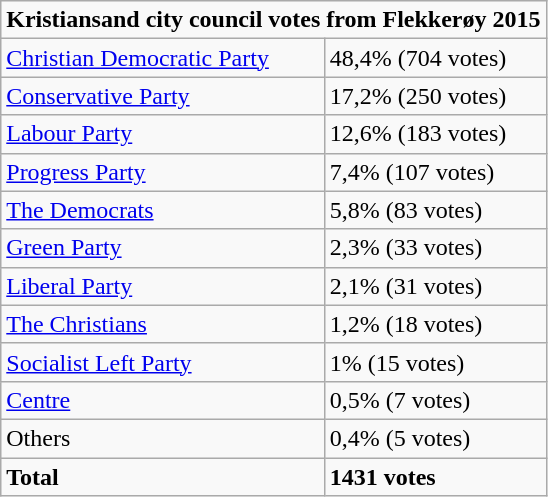<table class="wikitable" style="center;">
<tr>
<td colspan="2"><strong>Kristiansand city council votes from Flekkerøy 2015</strong></td>
</tr>
<tr>
<td><a href='#'>Christian Democratic Party</a></td>
<td>48,4% (704 votes)</td>
</tr>
<tr>
<td><a href='#'>Conservative Party</a></td>
<td>17,2% (250 votes)</td>
</tr>
<tr>
<td><a href='#'>Labour Party</a></td>
<td>12,6% (183 votes)</td>
</tr>
<tr>
<td><a href='#'>Progress Party</a></td>
<td>7,4% (107 votes)</td>
</tr>
<tr>
<td><a href='#'>The Democrats</a></td>
<td>5,8% (83 votes)</td>
</tr>
<tr>
<td><a href='#'>Green Party</a></td>
<td>2,3% (33 votes)</td>
</tr>
<tr>
<td><a href='#'>Liberal Party</a></td>
<td>2,1% (31 votes)</td>
</tr>
<tr>
<td><a href='#'>The Christians</a></td>
<td>1,2% (18 votes)</td>
</tr>
<tr>
<td><a href='#'>Socialist Left Party</a></td>
<td>1% (15 votes)</td>
</tr>
<tr>
<td><a href='#'>Centre</a></td>
<td>0,5% (7 votes)</td>
</tr>
<tr>
<td>Others</td>
<td>0,4% (5 votes)</td>
</tr>
<tr>
<td><strong>Total</strong></td>
<td><strong>1431 votes</strong></td>
</tr>
</table>
